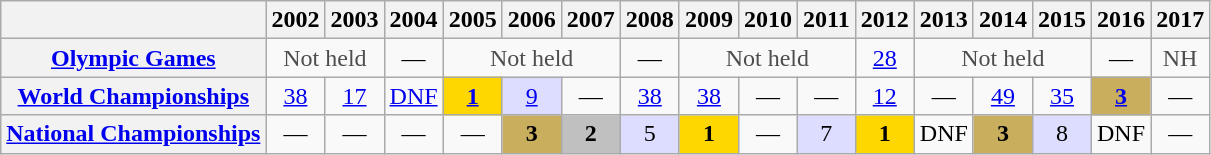<table class="wikitable plainrowheaders">
<tr>
<th></th>
<th scope="col">2002</th>
<th scope="col">2003</th>
<th scope="col">2004</th>
<th scope="col">2005</th>
<th scope="col">2006</th>
<th scope="col">2007</th>
<th scope="col">2008</th>
<th scope="col">2009</th>
<th scope="col">2010</th>
<th scope="col">2011</th>
<th scope="col">2012</th>
<th scope="col">2013</th>
<th scope="col">2014</th>
<th scope="col">2015</th>
<th scope="col">2016</th>
<th scope="col">2017</th>
</tr>
<tr style="text-align:center;">
<th scope="row"> <a href='#'>Olympic Games</a></th>
<td style="color:#4d4d4d;" colspan=2>Not held</td>
<td>—</td>
<td style="color:#4d4d4d;" colspan=3>Not held</td>
<td>—</td>
<td style="color:#4d4d4d;" colspan=3>Not held</td>
<td><a href='#'>28</a></td>
<td style="color:#4d4d4d;" colspan=3>Not held</td>
<td>—</td>
<td style="color:#4d4d4d;" colspan=1>NH</td>
</tr>
<tr style="text-align:center;">
<th scope="row"> <a href='#'>World Championships</a></th>
<td><a href='#'>38</a></td>
<td><a href='#'>17</a></td>
<td><a href='#'>DNF</a></td>
<td style="background:gold;"><a href='#'><strong>1</strong></a></td>
<td style="background:#ddf;"><a href='#'>9</a></td>
<td>—</td>
<td><a href='#'>38</a></td>
<td><a href='#'>38</a></td>
<td>—</td>
<td>—</td>
<td><a href='#'>12</a></td>
<td>—</td>
<td><a href='#'>49</a></td>
<td><a href='#'>35</a></td>
<td style="background:#C9AE5D;"><a href='#'><strong>3</strong></a></td>
<td>—</td>
</tr>
<tr style="text-align:center;">
<th scope="row"> <a href='#'>National Championships</a></th>
<td>—</td>
<td>—</td>
<td>—</td>
<td>—</td>
<td style="background:#C9AE5D;"><strong>3</strong></td>
<td style="background:silver;"><strong>2</strong></td>
<td style="background:#ddf;">5</td>
<td style="background:gold;"><strong>1</strong></td>
<td>—</td>
<td style="background:#ddf;">7</td>
<td style="background:gold;"><strong>1</strong></td>
<td>DNF</td>
<td style="background:#C9AE5D;"><strong>3</strong></td>
<td style="background:#ddf;">8</td>
<td>DNF</td>
<td>—</td>
</tr>
</table>
